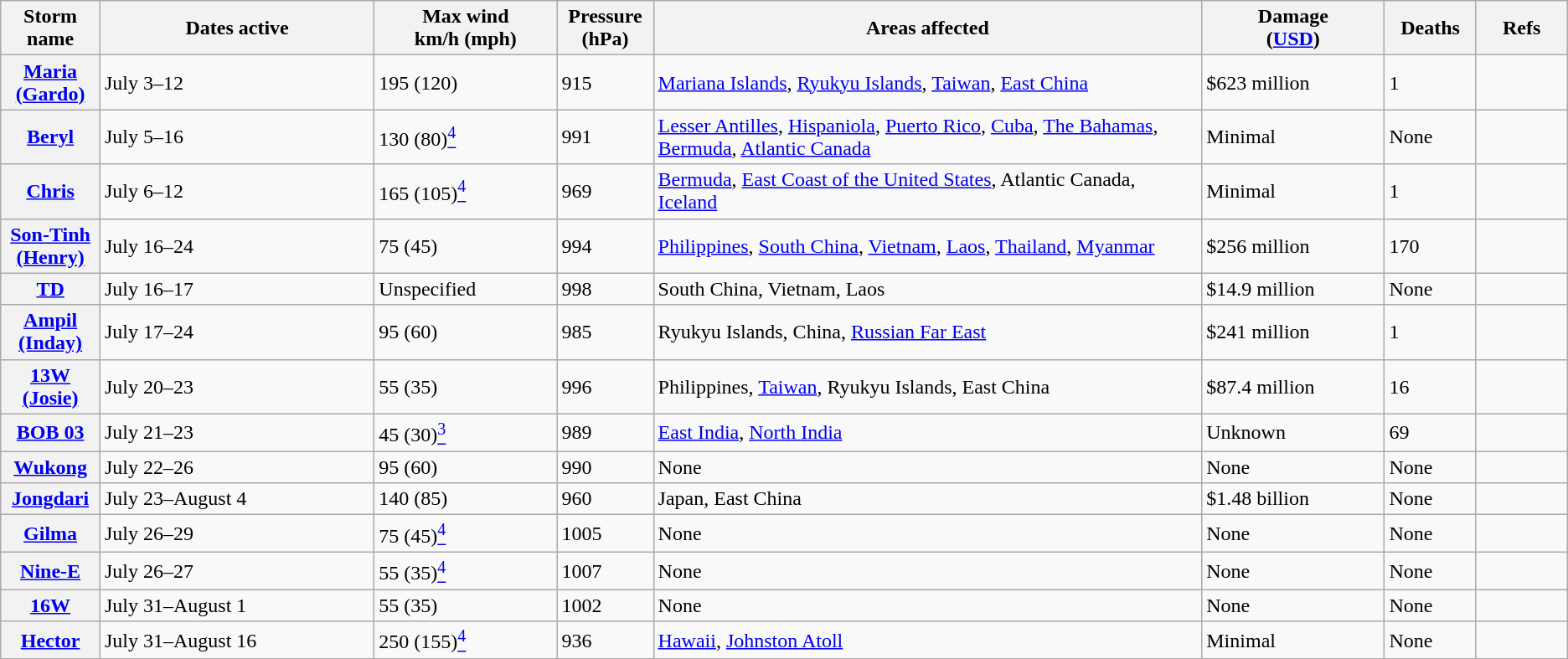<table class="wikitable sortable">
<tr>
<th style="width:5%;">Storm name</th>
<th style="width:15%;">Dates active</th>
<th style="width:10%;">Max wind<br>km/h (mph)</th>
<th style="width:5%;">Pressure<br>(hPa)</th>
<th style="width:30%;">Areas affected</th>
<th style="width:10%;">Damage<br>(<a href='#'>USD</a>)</th>
<th style="width:5%;">Deaths</th>
<th style="width:5%;">Refs</th>
</tr>
<tr>
<th><a href='#'>Maria (Gardo)</a></th>
<td>July 3–12</td>
<td>195 (120)</td>
<td>915</td>
<td><a href='#'>Mariana Islands</a>, <a href='#'>Ryukyu Islands</a>, <a href='#'>Taiwan</a>, <a href='#'>East China</a></td>
<td>$623 million</td>
<td>1</td>
<td></td>
</tr>
<tr>
<th><a href='#'>Beryl</a></th>
<td>July 5–16</td>
<td>130 (80)<a href='#'><sup>4</sup></a></td>
<td>991</td>
<td><a href='#'>Lesser Antilles</a>, <a href='#'>Hispaniola</a>, <a href='#'>Puerto Rico</a>, <a href='#'>Cuba</a>, <a href='#'>The Bahamas</a>, <a href='#'>Bermuda</a>, <a href='#'>Atlantic Canada</a></td>
<td>Minimal</td>
<td>None</td>
<td></td>
</tr>
<tr>
<th><a href='#'>Chris</a></th>
<td>July 6–12</td>
<td>165 (105)<a href='#'><sup>4</sup></a></td>
<td>969</td>
<td><a href='#'>Bermuda</a>, <a href='#'>East Coast of the United States</a>, Atlantic Canada, <a href='#'>Iceland</a></td>
<td>Minimal</td>
<td>1</td>
<td></td>
</tr>
<tr>
<th><a href='#'>Son-Tinh (Henry)</a></th>
<td>July 16–24</td>
<td>75 (45)</td>
<td>994</td>
<td><a href='#'>Philippines</a>, <a href='#'>South China</a>, <a href='#'>Vietnam</a>, <a href='#'>Laos</a>, <a href='#'>Thailand</a>, <a href='#'>Myanmar</a></td>
<td>$256 million</td>
<td>170</td>
<td></td>
</tr>
<tr>
<th><a href='#'>TD</a></th>
<td>July 16–17</td>
<td>Unspecified</td>
<td>998</td>
<td>South China, Vietnam, Laos</td>
<td>$14.9 million</td>
<td>None</td>
<td></td>
</tr>
<tr>
<th><a href='#'>Ampil (Inday)</a></th>
<td>July 17–24</td>
<td>95 (60)</td>
<td>985</td>
<td>Ryukyu Islands, China, <a href='#'>Russian Far East</a></td>
<td>$241 million</td>
<td>1</td>
<td></td>
</tr>
<tr>
<th><a href='#'>13W (Josie)</a></th>
<td>July 20–23</td>
<td>55 (35)</td>
<td>996</td>
<td>Philippines, <a href='#'>Taiwan</a>, Ryukyu Islands, East China</td>
<td>$87.4 million</td>
<td>16</td>
<td></td>
</tr>
<tr>
<th><a href='#'>BOB 03</a></th>
<td>July 21–23</td>
<td>45 (30)<a href='#'><sup>3</sup></a></td>
<td>989</td>
<td><a href='#'>East India</a>, <a href='#'>North India</a></td>
<td>Unknown</td>
<td>69</td>
<td></td>
</tr>
<tr>
<th><a href='#'>Wukong</a></th>
<td>July 22–26</td>
<td>95 (60)</td>
<td>990</td>
<td>None</td>
<td>None</td>
<td>None</td>
<td></td>
</tr>
<tr>
<th><a href='#'>Jongdari</a></th>
<td>July 23–August 4</td>
<td>140 (85)</td>
<td>960</td>
<td>Japan, East China</td>
<td>$1.48 billion</td>
<td>None</td>
<td></td>
</tr>
<tr>
<th><a href='#'>Gilma</a></th>
<td>July 26–29</td>
<td>75 (45)<a href='#'><sup>4</sup></a></td>
<td>1005</td>
<td>None</td>
<td>None</td>
<td>None</td>
<td></td>
</tr>
<tr>
<th><a href='#'>Nine-E</a></th>
<td>July 26–27</td>
<td>55 (35)<a href='#'><sup>4</sup></a></td>
<td>1007</td>
<td>None</td>
<td>None</td>
<td>None</td>
<td></td>
</tr>
<tr>
<th><a href='#'>16W</a></th>
<td>July 31–August 1</td>
<td>55 (35)</td>
<td>1002</td>
<td>None</td>
<td>None</td>
<td>None</td>
<td></td>
</tr>
<tr>
<th><a href='#'>Hector</a></th>
<td>July 31–August 16</td>
<td>250 (155)<a href='#'><sup>4</sup></a></td>
<td>936</td>
<td><a href='#'>Hawaii</a>, <a href='#'>Johnston Atoll</a></td>
<td>Minimal</td>
<td>None</td>
<td></td>
</tr>
</table>
